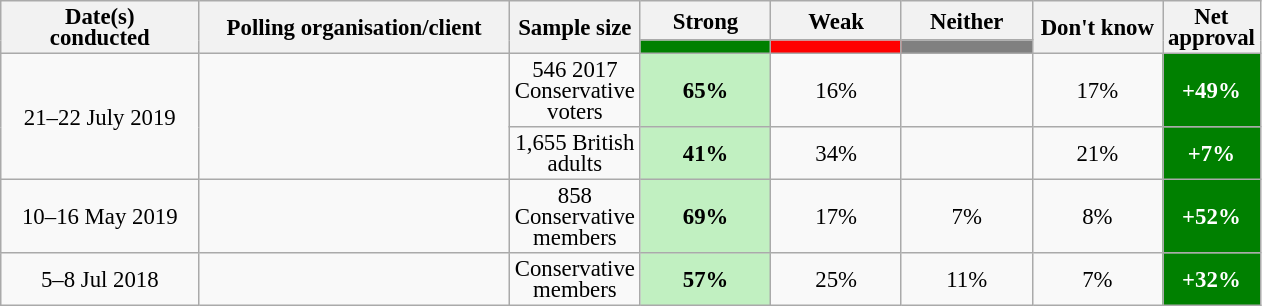<table class="wikitable collapsible sortable" style="text-align:center;font-size:95%;line-height:14px;">
<tr>
<th rowspan="2" style="width:125px;">Date(s)<br>conducted</th>
<th rowspan="2" style="width:200px;">Polling organisation/client</th>
<th rowspan="2" style="width:60px;">Sample size</th>
<th class="unsortable" style="width:80px;">Strong</th>
<th class="unsortable" style="width: 80px;">Weak</th>
<th class="unsortable" style="width:80px;">Neither</th>
<th rowspan="2" class="unsortable" style="width:80px;">Don't know</th>
<th rowspan="2" class="unsortable" style="width:20px;">Net approval</th>
</tr>
<tr>
<th class="unsortable" style="background:green;width:60px;"></th>
<th class="unsortable" style="background:red;width:60px;"></th>
<th class="unsortable" style="background:grey;width:60px;"></th>
</tr>
<tr>
<td rowspan="2">21–22 July 2019</td>
<td rowspan="2"></td>
<td>546 2017 Conservative voters</td>
<td style="background:#C1F0C1"><strong>65%</strong></td>
<td>16%</td>
<td></td>
<td>17%</td>
<td style="background:green;color:white;"><strong>+49%</strong></td>
</tr>
<tr>
<td>1,655 British adults</td>
<td style="background:#C1F0C1"><strong>41%</strong></td>
<td>34%</td>
<td></td>
<td>21%</td>
<td style="background:green;color:white;"><strong>+7%</strong></td>
</tr>
<tr>
<td>10–16 May 2019</td>
<td></td>
<td>858 Conservative members</td>
<td style="background:#C1F0C1"><strong>69%</strong></td>
<td>17%</td>
<td>7%</td>
<td>8%</td>
<td style="background:green;color:white;"><strong>+52%</strong></td>
</tr>
<tr>
<td>5–8 Jul 2018</td>
<td></td>
<td>Conservative members</td>
<td style="background:#C1F0C1"><strong>57%</strong></td>
<td>25%</td>
<td>11%</td>
<td>7%</td>
<td style="background:green;color:white;"><strong>+32%</strong></td>
</tr>
</table>
